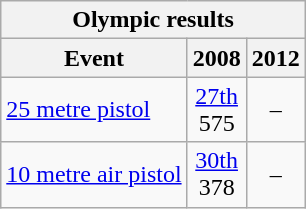<table class="wikitable" style="text-align: center">
<tr>
<th colspan=6>Olympic results</th>
</tr>
<tr>
<th>Event</th>
<th>2008</th>
<th>2012</th>
</tr>
<tr>
<td align=left><a href='#'>25 metre pistol</a></td>
<td><a href='#'>27th</a><br>575</td>
<td>–</td>
</tr>
<tr>
<td align=left><a href='#'>10 metre air pistol</a></td>
<td><a href='#'>30th</a><br>378</td>
<td>–</td>
</tr>
</table>
